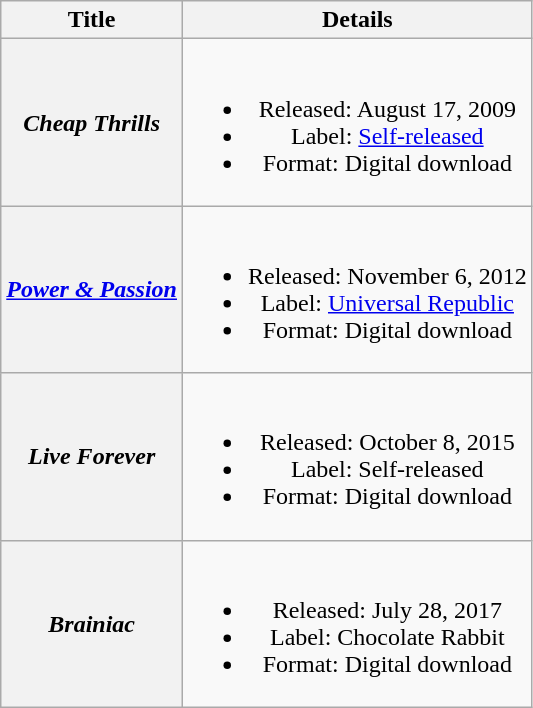<table class="wikitable plainrowheaders" style="text-align:center;">
<tr>
<th scope="col">Title</th>
<th scope="col">Details</th>
</tr>
<tr>
<th scope="row"><em>Cheap Thrills</em></th>
<td><br><ul><li>Released: August 17, 2009</li><li>Label: <a href='#'>Self-released</a></li><li>Format: Digital download</li></ul></td>
</tr>
<tr>
<th scope="row"><em><a href='#'>Power & Passion</a></em></th>
<td><br><ul><li>Released: November 6, 2012</li><li>Label: <a href='#'>Universal Republic</a></li><li>Format: Digital download</li></ul></td>
</tr>
<tr>
<th scope="row"><em>Live Forever</em></th>
<td><br><ul><li>Released: October 8, 2015</li><li>Label: Self-released</li><li>Format: Digital download</li></ul></td>
</tr>
<tr>
<th scope="row"><em>Brainiac</em></th>
<td><br><ul><li>Released: July 28, 2017</li><li>Label: Chocolate Rabbit</li><li>Format: Digital download</li></ul></td>
</tr>
</table>
